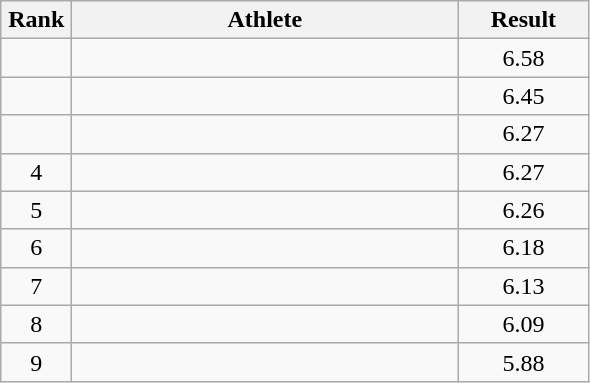<table class=wikitable style="text-align:center">
<tr>
<th width=40>Rank</th>
<th width=250>Athlete</th>
<th width=80>Result</th>
</tr>
<tr>
<td></td>
<td align=left></td>
<td>6.58</td>
</tr>
<tr>
<td></td>
<td align=left></td>
<td>6.45</td>
</tr>
<tr>
<td></td>
<td align=left></td>
<td>6.27</td>
</tr>
<tr>
<td>4</td>
<td align=left></td>
<td>6.27</td>
</tr>
<tr>
<td>5</td>
<td align=left></td>
<td>6.26</td>
</tr>
<tr>
<td>6</td>
<td align=left></td>
<td>6.18</td>
</tr>
<tr>
<td>7</td>
<td align=left></td>
<td>6.13</td>
</tr>
<tr>
<td>8</td>
<td align=left></td>
<td>6.09</td>
</tr>
<tr>
<td>9</td>
<td align=left></td>
<td>5.88</td>
</tr>
</table>
